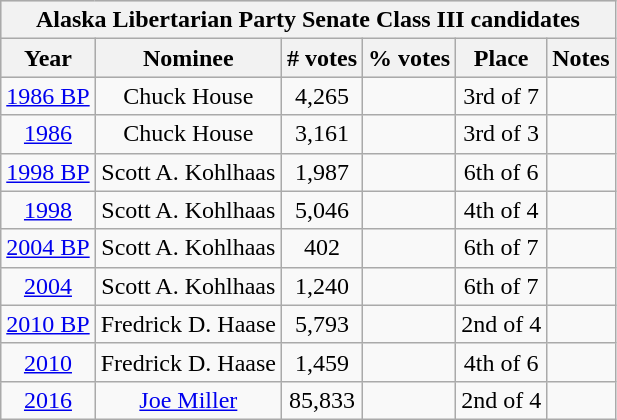<table class=wikitable style="text-align:center;">
<tr style="background:lightgrey;">
<th colspan="9">Alaska Libertarian Party Senate Class III candidates</th>
</tr>
<tr style="background:lightgrey;">
<th>Year</th>
<th>Nominee</th>
<th># votes</th>
<th>% votes</th>
<th>Place</th>
<th>Notes</th>
</tr>
<tr>
<td><a href='#'>1986 BP</a></td>
<td>Chuck House</td>
<td>4,265</td>
<td></td>
<td>3rd of 7</td>
<td></td>
</tr>
<tr>
<td><a href='#'>1986</a></td>
<td>Chuck House</td>
<td>3,161</td>
<td></td>
<td>3rd of 3</td>
<td></td>
</tr>
<tr>
<td><a href='#'>1998 BP</a></td>
<td>Scott A. Kohlhaas</td>
<td>1,987</td>
<td></td>
<td>6th of 6</td>
<td></td>
</tr>
<tr>
<td><a href='#'>1998</a></td>
<td>Scott A. Kohlhaas</td>
<td>5,046</td>
<td></td>
<td>4th of 4</td>
<td></td>
</tr>
<tr>
<td><a href='#'>2004 BP</a></td>
<td>Scott A. Kohlhaas</td>
<td>402</td>
<td></td>
<td>6th of 7</td>
<td></td>
</tr>
<tr>
<td><a href='#'>2004</a></td>
<td>Scott A. Kohlhaas</td>
<td>1,240</td>
<td></td>
<td>6th of 7</td>
<td></td>
</tr>
<tr>
<td><a href='#'>2010 BP</a></td>
<td>Fredrick D. Haase</td>
<td>5,793</td>
<td></td>
<td>2nd of 4</td>
<td></td>
</tr>
<tr>
<td><a href='#'>2010</a></td>
<td>Fredrick D. Haase</td>
<td>1,459</td>
<td></td>
<td>4th of 6</td>
<td></td>
</tr>
<tr>
<td><a href='#'>2016</a></td>
<td><a href='#'>Joe Miller</a></td>
<td>85,833</td>
<td></td>
<td>2nd of 4</td>
<td></td>
</tr>
</table>
